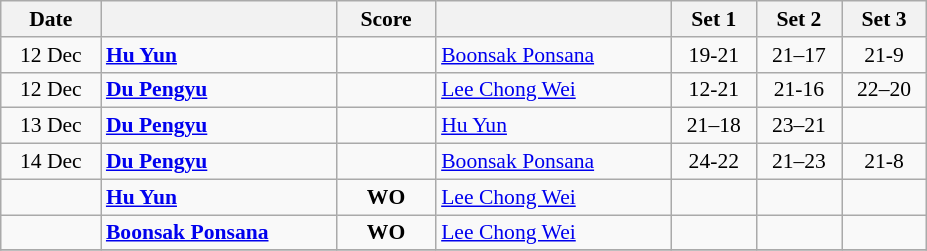<table class="wikitable" style="text-align: center; font-size:90% ">
<tr>
<th width="60">Date</th>
<th align="right" width="150"></th>
<th width="60">Score</th>
<th align="left" width="150"></th>
<th width="50">Set 1</th>
<th width="50">Set 2</th>
<th width="50">Set 3</th>
</tr>
<tr>
<td>12 Dec</td>
<td align=left><strong> <a href='#'>Hu Yun</a></strong></td>
<td align=center></td>
<td align=left> <a href='#'>Boonsak Ponsana</a></td>
<td>19-21</td>
<td>21–17</td>
<td>21-9</td>
</tr>
<tr>
<td>12 Dec</td>
<td align=left><strong> <a href='#'>Du Pengyu</a></strong></td>
<td align=center></td>
<td align=left> <a href='#'>Lee Chong Wei</a></td>
<td>12-21</td>
<td>21-16</td>
<td>22–20</td>
</tr>
<tr>
<td>13 Dec</td>
<td align=left><strong> <a href='#'>Du Pengyu</a></strong></td>
<td align=center></td>
<td align=left> <a href='#'>Hu Yun</a></td>
<td>21–18</td>
<td>23–21</td>
<td></td>
</tr>
<tr>
<td>14 Dec</td>
<td align=left><strong> <a href='#'>Du Pengyu</a></strong></td>
<td align=center></td>
<td align=left> <a href='#'>Boonsak Ponsana</a></td>
<td>24-22</td>
<td>21–23</td>
<td>21-8</td>
</tr>
<tr>
<td></td>
<td align=left><strong> <a href='#'>Hu Yun</a></strong></td>
<td align=center><strong>WO</strong></td>
<td align=left> <a href='#'>Lee Chong Wei</a></td>
<td></td>
<td></td>
<td></td>
</tr>
<tr>
<td></td>
<td align=left><strong> <a href='#'>Boonsak Ponsana</a></strong></td>
<td align=center><strong>WO</strong></td>
<td align=left> <a href='#'>Lee Chong Wei</a></td>
<td></td>
<td></td>
<td></td>
</tr>
<tr>
</tr>
</table>
